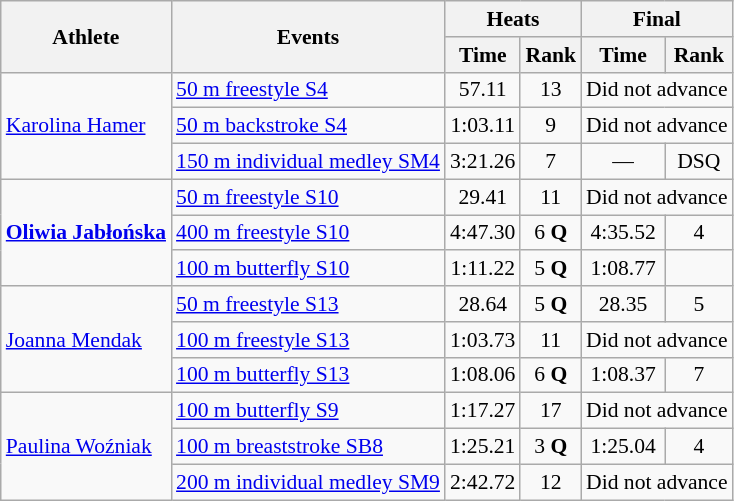<table class=wikitable style="font-size:90%">
<tr>
<th rowspan="2">Athlete</th>
<th rowspan="2">Events</th>
<th colspan="2">Heats</th>
<th colspan="2">Final</th>
</tr>
<tr>
<th>Time</th>
<th>Rank</th>
<th>Time</th>
<th>Rank</th>
</tr>
<tr>
<td rowspan=3><a href='#'>Karolina Hamer</a></td>
<td><a href='#'>50 m freestyle S4</a></td>
<td align="center">57.11</td>
<td align="center">13</td>
<td colspan=2>Did not advance</td>
</tr>
<tr>
<td><a href='#'>50 m backstroke S4</a></td>
<td align="center">1:03.11</td>
<td align="center">9</td>
<td colspan=2>Did not advance</td>
</tr>
<tr>
<td><a href='#'>150 m individual medley SM4</a></td>
<td align="center">3:21.26</td>
<td align="center">7</td>
<td align="center">—</td>
<td align="center">DSQ</td>
</tr>
<tr>
<td rowspan=3><strong><a href='#'>Oliwia Jabłońska</a></strong></td>
<td><a href='#'>50 m freestyle S10</a></td>
<td align="center">29.41</td>
<td align="center">11</td>
<td colspan=2>Did not advance</td>
</tr>
<tr>
<td><a href='#'>400 m freestyle S10</a></td>
<td align="center">4:47.30</td>
<td align="center">6 <strong>Q</strong></td>
<td align="center">4:35.52</td>
<td align="center">4</td>
</tr>
<tr>
<td><a href='#'>100 m butterfly S10</a></td>
<td align="center">1:11.22</td>
<td align="center">5 <strong>Q</strong></td>
<td align="center">1:08.77</td>
<td align="center"></td>
</tr>
<tr>
<td rowspan=3><a href='#'>Joanna Mendak</a></td>
<td><a href='#'>50 m freestyle S13</a></td>
<td align="center">28.64</td>
<td align="center">5 <strong>Q</strong></td>
<td align="center">28.35</td>
<td align="center">5</td>
</tr>
<tr>
<td><a href='#'>100 m freestyle S13</a></td>
<td align="center">1:03.73</td>
<td align="center">11</td>
<td colspan=2>Did not advance</td>
</tr>
<tr>
<td><a href='#'>100 m butterfly S13</a></td>
<td align="center">1:08.06</td>
<td align="center">6 <strong>Q</strong></td>
<td align="center">1:08.37</td>
<td align="center">7</td>
</tr>
<tr>
<td rowspan=3><a href='#'>Paulina Woźniak</a></td>
<td><a href='#'>100 m butterfly S9</a></td>
<td align="center">1:17.27</td>
<td align="center">17</td>
<td colspan=2>Did not advance</td>
</tr>
<tr>
<td><a href='#'>100 m breaststroke SB8</a></td>
<td align="center">1:25.21</td>
<td align="center">3 <strong>Q</strong></td>
<td align="center">1:25.04</td>
<td align="center">4</td>
</tr>
<tr>
<td><a href='#'>200 m individual medley SM9</a></td>
<td align="center">2:42.72</td>
<td align="center">12</td>
<td colspan=2>Did not advance</td>
</tr>
</table>
